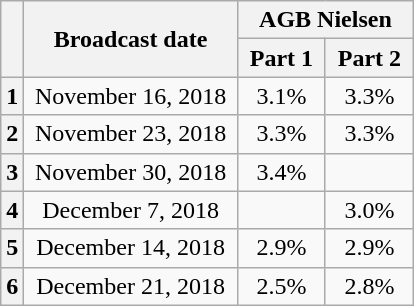<table class=wikitable style=text-align:center>
<tr>
<th rowspan=2></th>
<th rowspan=2 style=width:135px>Broadcast date</th>
<th colspan=2 width=110>AGB Nielsen</th>
</tr>
<tr>
<th>Part 1</th>
<th>Part 2</th>
</tr>
<tr>
<th>1</th>
<td>November 16, 2018</td>
<td>3.1%</td>
<td>3.3%</td>
</tr>
<tr>
<th>2</th>
<td>November 23, 2018</td>
<td>3.3%</td>
<td>3.3%</td>
</tr>
<tr>
<th>3</th>
<td>November 30, 2018</td>
<td>3.4%</td>
<td></td>
</tr>
<tr>
<th>4</th>
<td>December 7, 2018</td>
<td></td>
<td>3.0%</td>
</tr>
<tr>
<th>5</th>
<td>December 14, 2018</td>
<td>2.9%</td>
<td>2.9%</td>
</tr>
<tr>
<th>6</th>
<td>December 21, 2018</td>
<td>2.5%</td>
<td>2.8%</td>
</tr>
</table>
